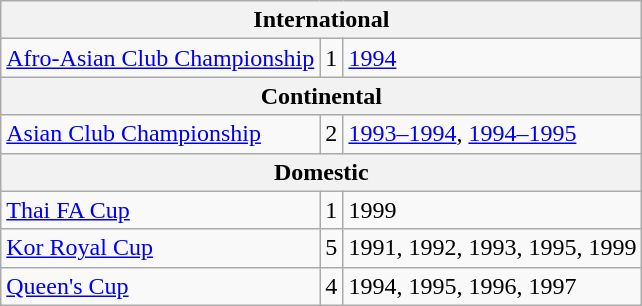<table class=wikitable>
<tr>
<th colspan="3">International</th>
</tr>
<tr>
<td><a href='#'>Afro-Asian Club Championship</a></td>
<td>1</td>
<td><a href='#'>1994</a></td>
</tr>
<tr>
<th colspan="3">Continental</th>
</tr>
<tr>
<td><a href='#'>Asian Club Championship</a></td>
<td>2</td>
<td><a href='#'>1993–1994</a>, <a href='#'>1994–1995</a></td>
</tr>
<tr>
<th colspan="3">Domestic</th>
</tr>
<tr>
<td><a href='#'>Thai FA Cup</a></td>
<td>1</td>
<td>1999</td>
</tr>
<tr>
<td><a href='#'>Kor Royal Cup</a></td>
<td>5</td>
<td>1991, 1992, 1993, 1995, 1999</td>
</tr>
<tr>
<td><a href='#'>Queen's Cup</a></td>
<td>4</td>
<td>1994, 1995, 1996, 1997</td>
</tr>
</table>
